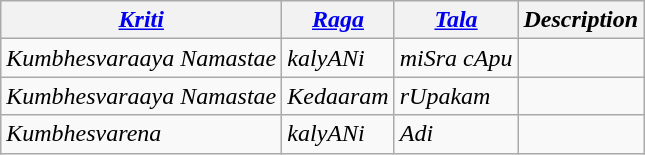<table class="wikitable">
<tr>
<th><em><a href='#'>Kriti</a></em></th>
<th><em><a href='#'>Raga</a></em></th>
<th><em><a href='#'>Tala</a></em></th>
<th><em>Description</em></th>
</tr>
<tr>
<td><em>Kumbhesvaraaya Namastae</em></td>
<td><em>kalyANi</em></td>
<td><em>miSra cApu</em></td>
<td></td>
</tr>
<tr>
<td><em>Kumbhesvaraaya Namastae</em></td>
<td><em>Kedaaram</em></td>
<td><em>rUpakam</em></td>
<td></td>
</tr>
<tr>
<td><em>Kumbhesvarena</em></td>
<td><em>kalyANi</em></td>
<td><em>Adi</em></td>
<td></td>
</tr>
</table>
